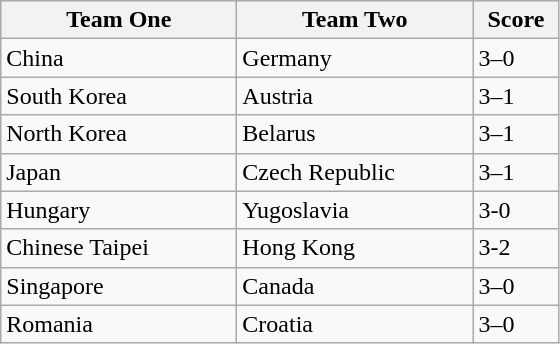<table class="wikitable">
<tr>
<th width=150>Team One</th>
<th width=150>Team Two</th>
<th width=50>Score</th>
</tr>
<tr>
<td>China</td>
<td>Germany</td>
<td>3–0</td>
</tr>
<tr>
<td>South Korea</td>
<td>Austria</td>
<td>3–1</td>
</tr>
<tr>
<td>North Korea</td>
<td>Belarus</td>
<td>3–1</td>
</tr>
<tr>
<td>Japan</td>
<td>Czech Republic</td>
<td>3–1</td>
</tr>
<tr>
<td>Hungary</td>
<td>Yugoslavia</td>
<td>3-0</td>
</tr>
<tr>
<td>Chinese Taipei</td>
<td>Hong Kong</td>
<td>3-2</td>
</tr>
<tr>
<td>Singapore</td>
<td>Canada</td>
<td>3–0</td>
</tr>
<tr>
<td>Romania</td>
<td>Croatia</td>
<td>3–0</td>
</tr>
</table>
